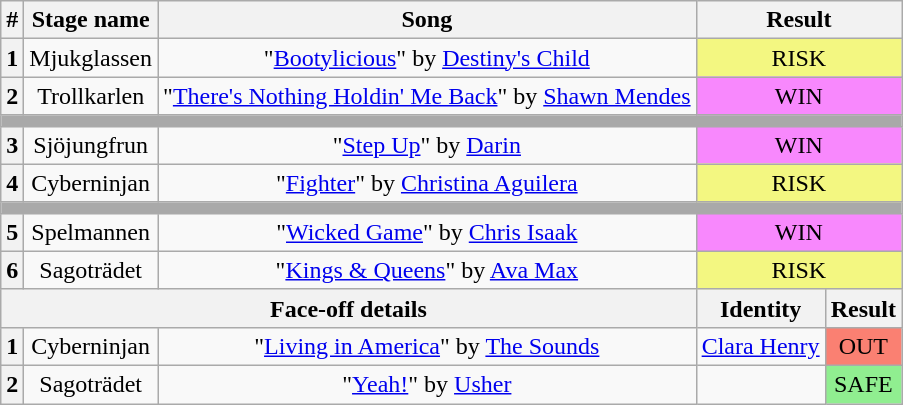<table class="wikitable plainrowheaders" style="text-align: center;">
<tr>
<th>#</th>
<th>Stage name</th>
<th>Song</th>
<th colspan=2>Result</th>
</tr>
<tr>
<th>1</th>
<td>Mjukglassen</td>
<td>"<a href='#'>Bootylicious</a>" by <a href='#'>Destiny's Child</a></td>
<td colspan=2 bgcolor=#F3F781>RISK</td>
</tr>
<tr>
<th>2</th>
<td>Trollkarlen</td>
<td>"<a href='#'>There's Nothing Holdin' Me Back</a>" by <a href='#'>Shawn Mendes</a></td>
<td colspan="2" bgcolor="F888FD">WIN</td>
</tr>
<tr>
<td colspan="5" style="background:darkgray"></td>
</tr>
<tr>
<th>3</th>
<td>Sjöjungfrun</td>
<td>"<a href='#'>Step Up</a>" by <a href='#'>Darin</a></td>
<td colspan="2" bgcolor="F888FD">WIN</td>
</tr>
<tr>
<th>4</th>
<td>Cyberninjan</td>
<td>"<a href='#'>Fighter</a>" by <a href='#'>Christina Aguilera</a></td>
<td colspan=2 bgcolor=#F3F781>RISK</td>
</tr>
<tr>
<td colspan="5" style="background:darkgray"></td>
</tr>
<tr>
<th>5</th>
<td>Spelmannen</td>
<td>"<a href='#'>Wicked Game</a>" by <a href='#'>Chris Isaak</a></td>
<td colspan="2" bgcolor="F888FD">WIN</td>
</tr>
<tr>
<th>6</th>
<td>Sagoträdet</td>
<td>"<a href='#'>Kings & Queens</a>" by <a href='#'>Ava Max</a></td>
<td colspan=2 bgcolor=#F3F781>RISK</td>
</tr>
<tr>
<th colspan="3">Face-off details</th>
<th>Identity</th>
<th>Result</th>
</tr>
<tr>
<th>1</th>
<td>Cyberninjan</td>
<td>"<a href='#'>Living in America</a>" by <a href='#'>The Sounds</a></td>
<td><a href='#'>Clara Henry</a></td>
<td bgcolor=salmon>OUT</td>
</tr>
<tr>
<th>2</th>
<td>Sagoträdet</td>
<td>"<a href='#'>Yeah!</a>" by <a href='#'>Usher</a></td>
<td></td>
<td bgcolor=lightgreen>SAFE</td>
</tr>
</table>
